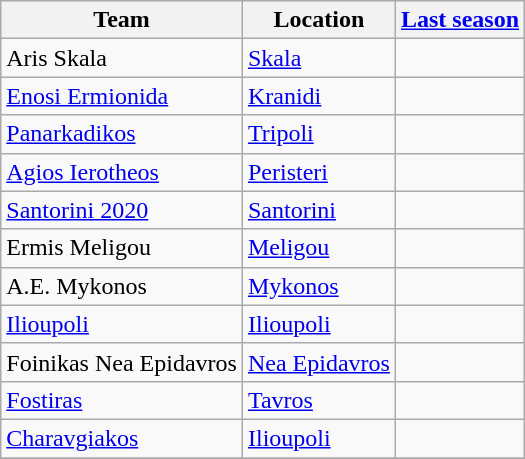<table class="wikitable sortable">
<tr>
<th>Team</th>
<th>Location</th>
<th><a href='#'>Last season</a></th>
</tr>
<tr>
<td>Aris Skala</td>
<td><a href='#'>Skala</a></td>
<td></td>
</tr>
<tr>
<td><a href='#'>Enosi Ermionida</a></td>
<td><a href='#'>Kranidi</a></td>
<td></td>
</tr>
<tr>
<td><a href='#'>Panarkadikos</a></td>
<td><a href='#'>Tripoli</a></td>
<td></td>
</tr>
<tr>
<td><a href='#'>Agios Ierotheos</a></td>
<td><a href='#'>Peristeri</a></td>
<td></td>
</tr>
<tr>
<td><a href='#'>Santorini 2020</a></td>
<td><a href='#'>Santorini</a></td>
<td></td>
</tr>
<tr>
<td>Ermis Meligou</td>
<td><a href='#'>Meligou</a></td>
<td></td>
</tr>
<tr>
<td>A.E. Mykonos</td>
<td><a href='#'>Mykonos</a></td>
<td></td>
</tr>
<tr>
<td><a href='#'>Ilioupoli</a></td>
<td><a href='#'>Ilioupoli</a></td>
<td></td>
</tr>
<tr>
<td>Foinikas Nea Epidavros</td>
<td><a href='#'>Nea Epidavros</a></td>
<td></td>
</tr>
<tr>
<td><a href='#'>Fostiras</a></td>
<td><a href='#'>Tavros</a></td>
<td></td>
</tr>
<tr>
<td><a href='#'>Charavgiakos</a></td>
<td><a href='#'>Ilioupoli</a></td>
<td></td>
</tr>
<tr>
</tr>
</table>
